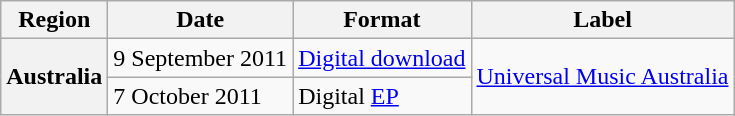<table class="wikitable plainrowheaders">
<tr>
<th scope="col">Region</th>
<th scope="col">Date</th>
<th scope="col">Format</th>
<th scope="col">Label</th>
</tr>
<tr>
<th scope="row" rowspan="2">Australia</th>
<td>9 September 2011</td>
<td><a href='#'>Digital download</a></td>
<td rowspan="2"><a href='#'>Universal Music Australia</a></td>
</tr>
<tr>
<td>7 October 2011</td>
<td>Digital <a href='#'>EP</a></td>
</tr>
</table>
